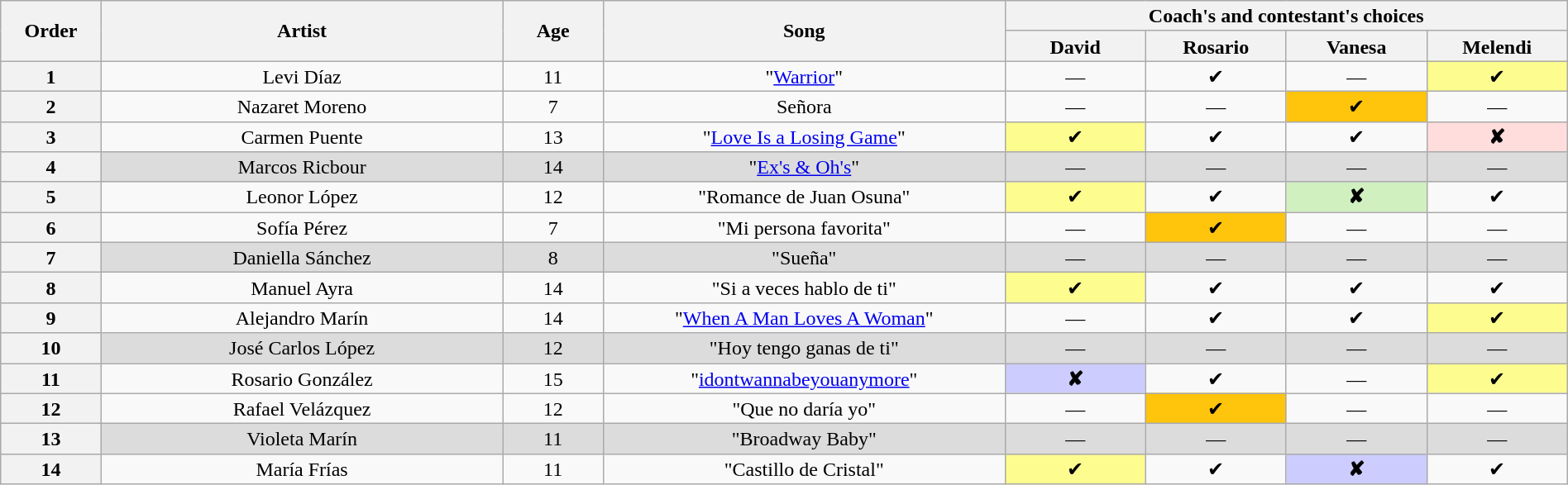<table class="wikitable" style="text-align:center; line-height:17px; width:100%">
<tr>
<th rowspan="2" scope="col" style="width:05%">Order</th>
<th rowspan="2" scope="col" style="width:20%">Artist</th>
<th rowspan="2" scope="col" style="width:05%">Age</th>
<th rowspan="2" scope="col" style="width:20%">Song</th>
<th colspan="4" scope="col" style="width:32%">Coach's and contestant's choices</th>
</tr>
<tr>
<th style="width:07%">David</th>
<th style="width:07%">Rosario</th>
<th style="width:07%">Vanesa</th>
<th style="width:07%">Melendi</th>
</tr>
<tr>
<th>1</th>
<td>Levi Díaz</td>
<td>11</td>
<td>"<a href='#'>Warrior</a>"</td>
<td>—</td>
<td>✔</td>
<td>—</td>
<td style="background:#fdfc8f">✔</td>
</tr>
<tr>
<th>2</th>
<td>Nazaret Moreno</td>
<td>7</td>
<td>Señora</td>
<td>—</td>
<td>—</td>
<td style="background:#ffc40c">✔</td>
<td>—</td>
</tr>
<tr>
<th>3</th>
<td>Carmen Puente</td>
<td>13</td>
<td>"<a href='#'>Love Is a Losing Game</a>"</td>
<td style="background:#fdfc8f">✔</td>
<td>✔</td>
<td>✔</td>
<td style="background:#ffdddd"><strong>✘</strong></td>
</tr>
<tr style="background:#dcdcdc">
<th>4</th>
<td>Marcos Ricbour</td>
<td>14</td>
<td>"<a href='#'>Ex's & Oh's</a>"</td>
<td>—</td>
<td>—</td>
<td>—</td>
<td>—</td>
</tr>
<tr>
<th>5</th>
<td>Leonor López</td>
<td>12</td>
<td>"Romance de Juan Osuna"</td>
<td style="background:#fdfc8f">✔</td>
<td>✔</td>
<td style="background:#d0f0c0"><strong>✘</strong></td>
<td>✔</td>
</tr>
<tr>
<th>6</th>
<td>Sofía Pérez</td>
<td>7</td>
<td>"Mi persona favorita"</td>
<td>—</td>
<td style="background:#ffc40c">✔</td>
<td>—</td>
<td>—</td>
</tr>
<tr style="background:#dcdcdc">
<th>7</th>
<td>Daniella Sánchez</td>
<td>8</td>
<td>"Sueña"</td>
<td>—</td>
<td>—</td>
<td>—</td>
<td>—</td>
</tr>
<tr>
<th>8</th>
<td>Manuel Ayra</td>
<td>14</td>
<td>"Si a veces hablo de ti"</td>
<td style="background:#fdfc8f">✔</td>
<td>✔</td>
<td>✔</td>
<td>✔</td>
</tr>
<tr>
<th>9</th>
<td>Alejandro Marín</td>
<td>14</td>
<td>"<a href='#'>When A Man Loves A Woman</a>"</td>
<td>—</td>
<td>✔</td>
<td>✔</td>
<td style="background:#fdfc8f">✔</td>
</tr>
<tr style="background:#dcdcdc">
<th>10</th>
<td>José Carlos López</td>
<td>12</td>
<td>"Hoy tengo ganas de ti"</td>
<td>—</td>
<td>—</td>
<td>—</td>
<td>—</td>
</tr>
<tr>
<th>11</th>
<td>Rosario González</td>
<td>15</td>
<td>"<a href='#'>idontwannabeyouanymore</a>"</td>
<td style="background:#ccccff"><strong>✘</strong></td>
<td>✔</td>
<td>—</td>
<td style="background:#fdfc8f">✔</td>
</tr>
<tr>
<th>12</th>
<td>Rafael Velázquez</td>
<td>12</td>
<td>"Que no daría yo"</td>
<td>—</td>
<td style="background:#ffc40c">✔</td>
<td>—</td>
<td>—</td>
</tr>
<tr style="background:#dcdcdc">
<th>13</th>
<td>Violeta Marín</td>
<td>11</td>
<td>"Broadway Baby"</td>
<td>—</td>
<td>—</td>
<td>—</td>
<td>—</td>
</tr>
<tr>
<th>14</th>
<td>María Frías</td>
<td>11</td>
<td>"Castillo de Cristal"</td>
<td style="background:#fdfc8f">✔</td>
<td>✔</td>
<td style="background:#ccccff"><strong>✘</strong></td>
<td>✔</td>
</tr>
</table>
